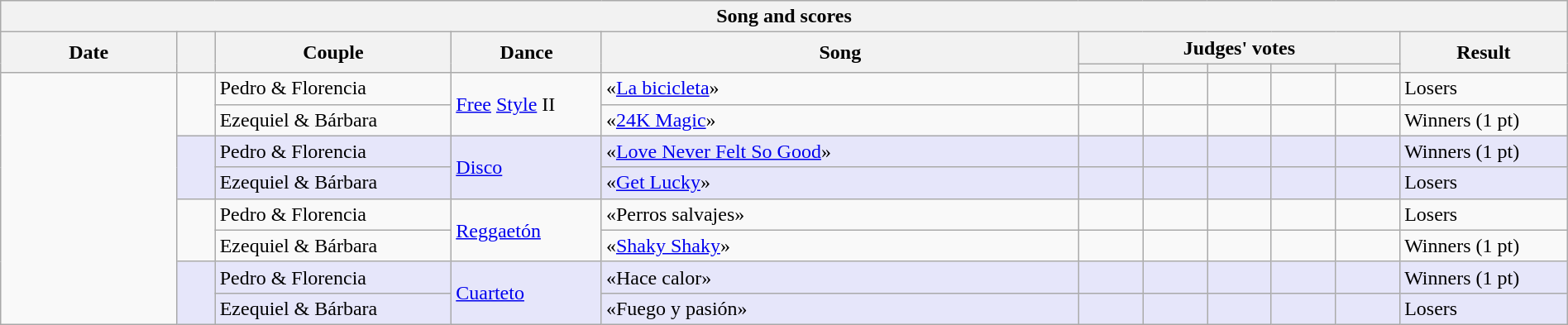<table class="wikitable collapsible collapsed" style=" text-align: align; width: 100%;">
<tr>
<th colspan="11" style="with: 100%;" align="center">Song and scores</th>
</tr>
<tr>
<th width=95 rowspan=2>Date</th>
<th width=15 rowspan=2></th>
<th width=130 rowspan=2>Couple</th>
<th width=80 rowspan=2>Dance</th>
<th width=270 rowspan=2>Song</th>
<th width=150 colspan=5>Judges' votes</th>
<th width=90 rowspan=2>Result</th>
</tr>
<tr>
<th width=30></th>
<th width=30></th>
<th width=30></th>
<th width=30></th>
<th width=30></th>
</tr>
<tr>
<td rowspan="8"></td>
<td rowspan="2"></td>
<td>Pedro & Florencia</td>
<td rowspan="2"><a href='#'>Free</a> <a href='#'>Style</a> II</td>
<td>«<a href='#'>La bicicleta</a>» </td>
<td></td>
<td></td>
<td></td>
<td></td>
<td></td>
<td>Losers</td>
</tr>
<tr>
<td>Ezequiel & Bárbara</td>
<td>«<a href='#'>24K Magic</a>» </td>
<td></td>
<td></td>
<td></td>
<td></td>
<td></td>
<td>Winners (1 pt)</td>
</tr>
<tr style="background:lavender;">
<td rowspan="2"></td>
<td>Pedro & Florencia</td>
<td rowspan="2"><a href='#'>Disco</a></td>
<td>«<a href='#'>Love Never Felt So Good</a>» </td>
<td></td>
<td></td>
<td></td>
<td></td>
<td></td>
<td>Winners (1 pt)</td>
</tr>
<tr style="background:lavender;">
<td>Ezequiel & Bárbara</td>
<td>«<a href='#'>Get Lucky</a>» </td>
<td></td>
<td></td>
<td></td>
<td></td>
<td></td>
<td>Losers</td>
</tr>
<tr>
<td rowspan="2"></td>
<td>Pedro & Florencia</td>
<td rowspan="2"><a href='#'>Reggaetón</a></td>
<td>«Perros salvajes» </td>
<td></td>
<td></td>
<td></td>
<td></td>
<td></td>
<td>Losers</td>
</tr>
<tr>
<td>Ezequiel & Bárbara</td>
<td>«<a href='#'>Shaky Shaky</a>» </td>
<td></td>
<td></td>
<td></td>
<td></td>
<td></td>
<td>Winners (1 pt)</td>
</tr>
<tr style="background:lavender;">
<td rowspan="2"></td>
<td>Pedro & Florencia</td>
<td rowspan="2"><a href='#'>Cuarteto</a></td>
<td>«Hace calor» </td>
<td></td>
<td></td>
<td></td>
<td></td>
<td></td>
<td>Winners (1 pt)</td>
</tr>
<tr style="background:lavender;">
<td>Ezequiel & Bárbara</td>
<td>«Fuego y pasión» </td>
<td></td>
<td></td>
<td></td>
<td></td>
<td></td>
<td>Losers</td>
</tr>
</table>
